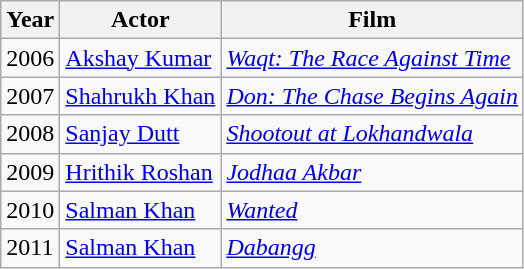<table class="wikitable">
<tr>
<th>Year</th>
<th>Actor</th>
<th>Film</th>
</tr>
<tr>
<td>2006</td>
<td><a href='#'>Akshay Kumar</a></td>
<td><em><a href='#'>Waqt: The Race Against Time</a></em></td>
</tr>
<tr>
<td>2007</td>
<td><a href='#'>Shahrukh Khan</a></td>
<td><em><a href='#'>Don: The Chase Begins Again</a></em></td>
</tr>
<tr>
<td>2008</td>
<td><a href='#'>Sanjay Dutt</a></td>
<td><em><a href='#'>Shootout at Lokhandwala</a></em></td>
</tr>
<tr>
<td>2009</td>
<td><a href='#'>Hrithik Roshan</a></td>
<td><em><a href='#'>Jodhaa Akbar</a></em></td>
</tr>
<tr>
<td>2010</td>
<td><a href='#'>Salman Khan</a></td>
<td><em><a href='#'>Wanted</a></em></td>
</tr>
<tr>
<td>2011</td>
<td><a href='#'>Salman Khan</a></td>
<td><em><a href='#'>Dabangg</a></em></td>
</tr>
</table>
